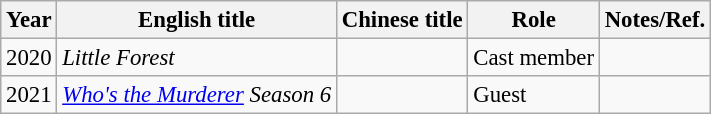<table class="wikitable sortable" style="font-size:95%">
<tr>
<th>Year</th>
<th>English title</th>
<th>Chinese title</th>
<th>Role</th>
<th class="unsortable">Notes/Ref.</th>
</tr>
<tr>
<td>2020</td>
<td><em>Little Forest</em></td>
<td></td>
<td>Cast member</td>
<td></td>
</tr>
<tr>
<td>2021</td>
<td><em><a href='#'>Who's the Murderer</a> Season 6</em></td>
<td></td>
<td>Guest</td>
<td></td>
</tr>
</table>
